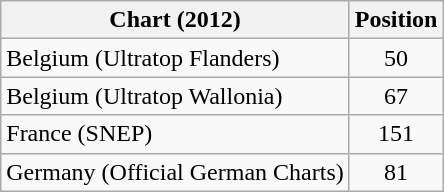<table class="wikitable sortable">
<tr>
<th scope="col">Chart (2012)</th>
<th scope="col">Position</th>
</tr>
<tr>
<td>Belgium (Ultratop Flanders)</td>
<td style="text-align:center;">50</td>
</tr>
<tr>
<td>Belgium (Ultratop Wallonia)</td>
<td style="text-align:center;">67</td>
</tr>
<tr>
<td>France (SNEP)</td>
<td style="text-align:center;">151</td>
</tr>
<tr>
<td>Germany (Official German Charts)</td>
<td style="text-align:center;">81</td>
</tr>
</table>
